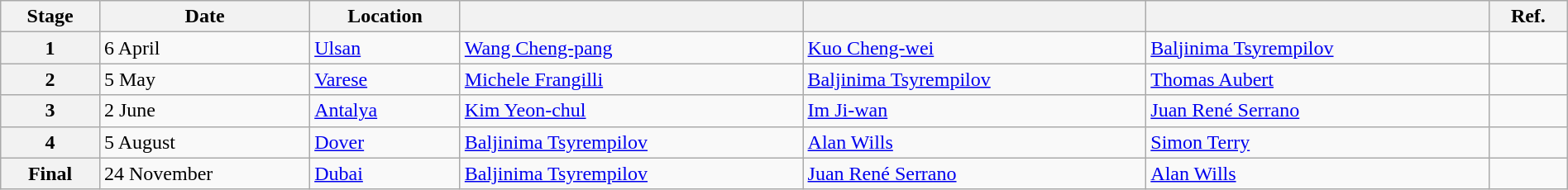<table class="wikitable" style="width:100%">
<tr>
<th>Stage</th>
<th>Date</th>
<th>Location</th>
<th></th>
<th></th>
<th></th>
<th>Ref.</th>
</tr>
<tr>
<th>1</th>
<td>6 April</td>
<td> <a href='#'>Ulsan</a></td>
<td> <a href='#'>Wang Cheng-pang</a></td>
<td> <a href='#'>Kuo Cheng-wei</a></td>
<td> <a href='#'>Baljinima Tsyrempilov</a></td>
<td></td>
</tr>
<tr>
<th>2</th>
<td>5 May</td>
<td> <a href='#'>Varese</a></td>
<td> <a href='#'>Michele Frangilli</a></td>
<td> <a href='#'>Baljinima Tsyrempilov</a></td>
<td> <a href='#'>Thomas Aubert</a></td>
<td></td>
</tr>
<tr>
<th>3</th>
<td>2 June</td>
<td> <a href='#'>Antalya</a></td>
<td> <a href='#'>Kim Yeon-chul</a></td>
<td> <a href='#'>Im Ji-wan</a></td>
<td> <a href='#'>Juan René Serrano</a></td>
<td></td>
</tr>
<tr>
<th>4</th>
<td>5 August</td>
<td> <a href='#'>Dover</a></td>
<td> <a href='#'>Baljinima Tsyrempilov</a></td>
<td> <a href='#'>Alan Wills</a></td>
<td> <a href='#'>Simon Terry</a></td>
<td></td>
</tr>
<tr>
<th>Final</th>
<td>24 November</td>
<td> <a href='#'>Dubai</a></td>
<td> <a href='#'>Baljinima Tsyrempilov</a></td>
<td> <a href='#'>Juan René Serrano</a></td>
<td> <a href='#'>Alan Wills</a></td>
<td></td>
</tr>
</table>
